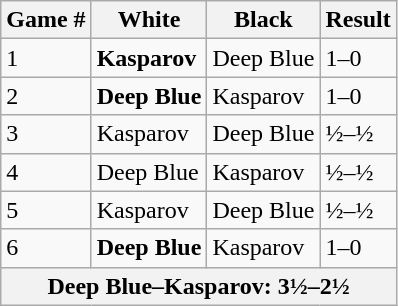<table class="wikitable" align=left>
<tr>
<th>Game #</th>
<th>White</th>
<th>Black</th>
<th>Result</th>
</tr>
<tr>
<td>1</td>
<td><strong>Kasparov</strong></td>
<td>Deep Blue</td>
<td>1–0</td>
</tr>
<tr>
<td>2</td>
<td><strong>Deep Blue</strong></td>
<td>Kasparov</td>
<td>1–0</td>
</tr>
<tr>
<td>3</td>
<td>Kasparov</td>
<td>Deep Blue</td>
<td>½–½</td>
</tr>
<tr>
<td>4</td>
<td>Deep Blue</td>
<td>Kasparov</td>
<td>½–½</td>
</tr>
<tr>
<td>5</td>
<td>Kasparov</td>
<td>Deep Blue</td>
<td>½–½</td>
</tr>
<tr>
<td>6</td>
<td><strong>Deep Blue</strong></td>
<td>Kasparov</td>
<td>1–0</td>
</tr>
<tr>
<th colspan="4"> Deep Blue–Kasparov: 3½–2½</th>
</tr>
</table>
